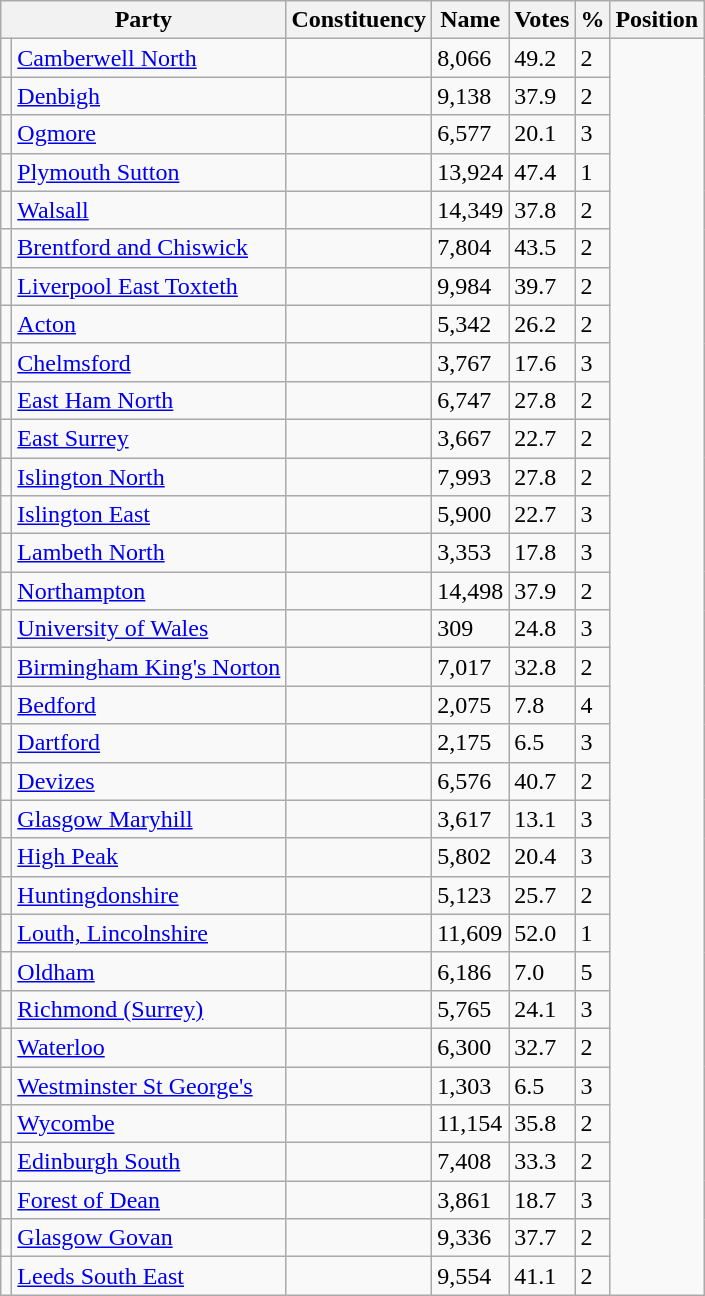<table class="wikitable sortable">
<tr>
<th colspan=2>Party</th>
<th>Constituency</th>
<th>Name</th>
<th>Votes</th>
<th>%</th>
<th>Position</th>
</tr>
<tr>
<td></td>
<td><a href='#'>Camberwell North</a></td>
<td></td>
<td>8,066</td>
<td>49.2</td>
<td>2</td>
</tr>
<tr>
<td></td>
<td><a href='#'>Denbigh</a></td>
<td></td>
<td>9,138</td>
<td>37.9</td>
<td>2</td>
</tr>
<tr>
<td></td>
<td><a href='#'>Ogmore</a></td>
<td></td>
<td>6,577</td>
<td>20.1</td>
<td>3</td>
</tr>
<tr>
<td></td>
<td><a href='#'>Plymouth Sutton</a></td>
<td></td>
<td>13,924</td>
<td>47.4</td>
<td>1</td>
</tr>
<tr>
<td></td>
<td><a href='#'>Walsall</a></td>
<td></td>
<td>14,349</td>
<td>37.8</td>
<td>2</td>
</tr>
<tr>
<td></td>
<td><a href='#'>Brentford and Chiswick</a></td>
<td></td>
<td>7,804</td>
<td>43.5</td>
<td>2</td>
</tr>
<tr>
<td></td>
<td><a href='#'>Liverpool East Toxteth</a></td>
<td></td>
<td>9,984</td>
<td>39.7</td>
<td>2</td>
</tr>
<tr>
<td></td>
<td><a href='#'>Acton</a></td>
<td></td>
<td>5,342</td>
<td>26.2</td>
<td>2</td>
</tr>
<tr>
<td></td>
<td><a href='#'>Chelmsford</a></td>
<td></td>
<td>3,767</td>
<td>17.6</td>
<td>3</td>
</tr>
<tr>
<td></td>
<td><a href='#'>East Ham North</a></td>
<td></td>
<td>6,747</td>
<td>27.8</td>
<td>2</td>
</tr>
<tr>
<td></td>
<td><a href='#'>East Surrey</a></td>
<td></td>
<td>3,667</td>
<td>22.7</td>
<td>2</td>
</tr>
<tr>
<td></td>
<td><a href='#'>Islington North</a></td>
<td></td>
<td>7,993</td>
<td>27.8</td>
<td>2</td>
</tr>
<tr>
<td></td>
<td><a href='#'>Islington East</a></td>
<td></td>
<td>5,900</td>
<td>22.7</td>
<td>3</td>
</tr>
<tr>
<td></td>
<td><a href='#'>Lambeth North</a></td>
<td></td>
<td>3,353</td>
<td>17.8</td>
<td>3</td>
</tr>
<tr>
<td></td>
<td><a href='#'>Northampton</a></td>
<td></td>
<td>14,498</td>
<td>37.9</td>
<td>2</td>
</tr>
<tr>
<td></td>
<td><a href='#'>University of Wales</a></td>
<td></td>
<td>309</td>
<td>24.8</td>
<td>3</td>
</tr>
<tr>
<td></td>
<td><a href='#'>Birmingham King's Norton</a></td>
<td></td>
<td>7,017</td>
<td>32.8</td>
<td>2</td>
</tr>
<tr>
<td></td>
<td><a href='#'>Bedford</a></td>
<td></td>
<td>2,075</td>
<td>7.8</td>
<td>4</td>
</tr>
<tr>
<td></td>
<td><a href='#'>Dartford</a></td>
<td></td>
<td>2,175</td>
<td>6.5</td>
<td>3</td>
</tr>
<tr>
<td></td>
<td><a href='#'>Devizes</a></td>
<td></td>
<td>6,576</td>
<td>40.7</td>
<td>2</td>
</tr>
<tr>
<td></td>
<td><a href='#'>Glasgow Maryhill</a></td>
<td></td>
<td>3,617</td>
<td>13.1</td>
<td>3</td>
</tr>
<tr>
<td></td>
<td><a href='#'>High Peak</a></td>
<td></td>
<td>5,802</td>
<td>20.4</td>
<td>3</td>
</tr>
<tr>
<td></td>
<td><a href='#'>Huntingdonshire</a></td>
<td></td>
<td>5,123</td>
<td>25.7</td>
<td>2</td>
</tr>
<tr>
<td></td>
<td><a href='#'>Louth, Lincolnshire</a></td>
<td></td>
<td>11,609</td>
<td>52.0</td>
<td>1</td>
</tr>
<tr>
<td></td>
<td><a href='#'>Oldham</a></td>
<td></td>
<td>6,186</td>
<td>7.0</td>
<td>5</td>
</tr>
<tr>
<td></td>
<td><a href='#'>Richmond (Surrey)</a></td>
<td></td>
<td>5,765</td>
<td>24.1</td>
<td>3</td>
</tr>
<tr>
<td></td>
<td><a href='#'>Waterloo</a></td>
<td></td>
<td>6,300</td>
<td>32.7</td>
<td>2</td>
</tr>
<tr>
<td></td>
<td><a href='#'>Westminster St George's</a></td>
<td></td>
<td>1,303</td>
<td>6.5</td>
<td>3</td>
</tr>
<tr>
<td></td>
<td><a href='#'>Wycombe</a></td>
<td></td>
<td>11,154</td>
<td>35.8</td>
<td>2</td>
</tr>
<tr>
<td></td>
<td><a href='#'>Edinburgh South</a></td>
<td></td>
<td>7,408</td>
<td>33.3</td>
<td>2</td>
</tr>
<tr>
<td></td>
<td><a href='#'>Forest of Dean</a></td>
<td></td>
<td>3,861</td>
<td>18.7</td>
<td>3</td>
</tr>
<tr>
<td></td>
<td><a href='#'>Glasgow Govan</a></td>
<td></td>
<td>9,336</td>
<td>37.7</td>
<td>2</td>
</tr>
<tr>
<td></td>
<td><a href='#'>Leeds South East</a></td>
<td></td>
<td>9,554</td>
<td>41.1</td>
<td>2</td>
</tr>
</table>
